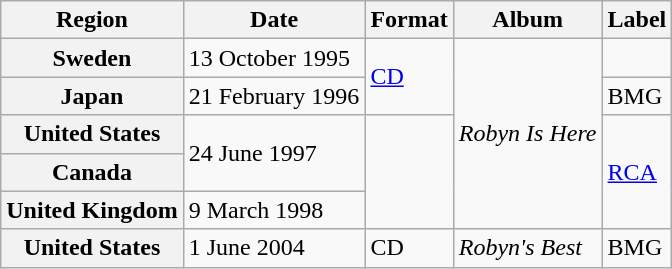<table class="wikitable plainrowheaders">
<tr>
<th scope="col">Region</th>
<th scope="col">Date</th>
<th scope="col">Format</th>
<th scope="col">Album</th>
<th scope="col">Label</th>
</tr>
<tr>
<th scope="row">Sweden</th>
<td>13 October 1995</td>
<td rowspan="2"><a href='#'>CD</a></td>
<td rowspan="5"><em>Robyn Is Here</em></td>
<td></td>
</tr>
<tr>
<th scope="row">Japan</th>
<td>21 February 1996</td>
<td>BMG</td>
</tr>
<tr>
<th scope="row">United States</th>
<td rowspan="2">24 June 1997</td>
<td rowspan="3"></td>
<td rowspan="3"><a href='#'>RCA</a></td>
</tr>
<tr>
<th scope="row">Canada</th>
</tr>
<tr>
<th scope="row">United Kingdom</th>
<td>9 March 1998</td>
</tr>
<tr>
<th scope="row">United States</th>
<td>1 June 2004</td>
<td>CD</td>
<td><em>Robyn's Best</em></td>
<td>BMG</td>
</tr>
</table>
